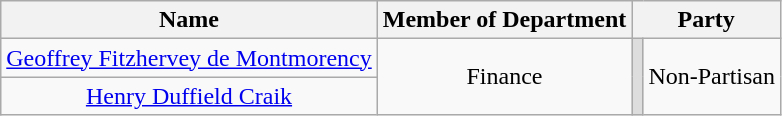<table class="wikitable" style="text-align:center">
<tr>
<th>Name</th>
<th>Member of Department</th>
<th colspan=2>Party</th>
</tr>
<tr>
<td><a href='#'>Geoffrey Fitzhervey de Montmorency</a></td>
<td rowspan=2>Finance</td>
<td rowspan=2 bgcolor=#DDDDDD></td>
<td rowspan=2>Non-Partisan</td>
</tr>
<tr>
<td><a href='#'>Henry Duffield Craik</a></td>
</tr>
</table>
